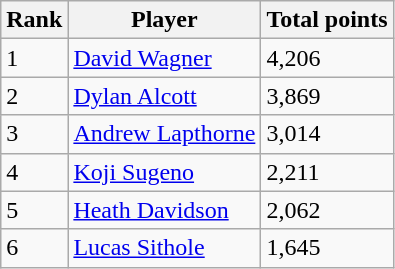<table class=wikitable text-align:center>
<tr>
<th>Rank</th>
<th>Player</th>
<th>Total points</th>
</tr>
<tr>
<td>1</td>
<td align="left"> <a href='#'>David Wagner</a></td>
<td>4,206</td>
</tr>
<tr>
<td>2</td>
<td align="left"> <a href='#'>Dylan Alcott</a></td>
<td>3,869</td>
</tr>
<tr>
<td>3</td>
<td align="left"> <a href='#'>Andrew Lapthorne</a></td>
<td>3,014</td>
</tr>
<tr>
<td>4</td>
<td align="left"> <a href='#'>Koji Sugeno</a></td>
<td>2,211</td>
</tr>
<tr>
<td>5</td>
<td align="left"> <a href='#'>Heath Davidson</a></td>
<td>2,062</td>
</tr>
<tr>
<td>6</td>
<td align="left"> <a href='#'>Lucas Sithole</a></td>
<td>1,645</td>
</tr>
</table>
